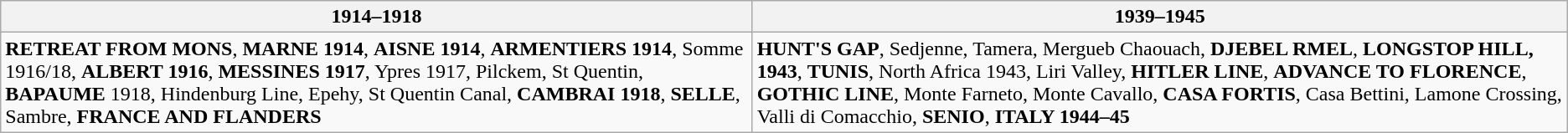<table class="wikitable">
<tr>
<th>1914–1918</th>
<th>1939–1945</th>
</tr>
<tr>
<td><strong>RETREAT FROM MONS</strong>, <strong>MARNE 1914</strong>, <strong>AISNE 1914</strong>, <strong>ARMENTIERS 1914</strong>, Somme 1916/18, <strong>ALBERT 1916</strong>, <strong>MESSINES 1917</strong>, Ypres 1917, Pilckem, St Quentin, <strong>BAPAUME</strong> 1918, Hindenburg Line, Epehy, St Quentin Canal, <strong>CAMBRAI 1918</strong>, <strong>SELLE</strong>, Sambre, <strong>FRANCE AND FLANDERS</strong></td>
<td><strong>HUNT'S GAP</strong>, Sedjenne, Tamera, Mergueb Chaouach, <strong>DJEBEL RMEL</strong>, <strong>LONGSTOP HILL, 1943</strong>, <strong>TUNIS</strong>, North Africa 1943, Liri Valley, <strong>HITLER LINE</strong>, <strong>ADVANCE TO FLORENCE</strong>, <strong>GOTHIC LINE</strong>, Monte Farneto, Monte Cavallo, <strong>CASA FORTIS</strong>, Casa Bettini, Lamone Crossing, Valli di Comacchio, <strong>SENIO</strong>, <strong>ITALY 1944–45</strong></td>
</tr>
</table>
